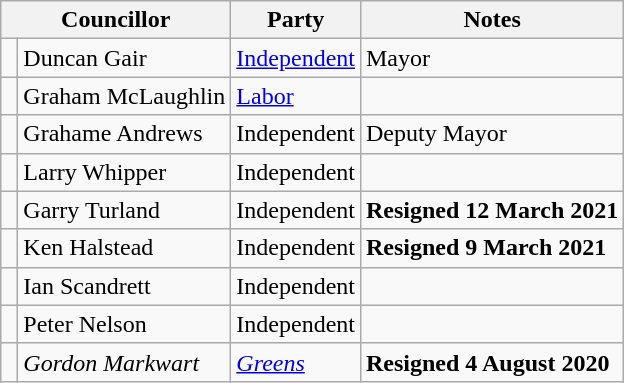<table class="wikitable">
<tr>
<th colspan="2">Councillor</th>
<th>Party</th>
<th>Notes</th>
</tr>
<tr>
<td> </td>
<td>Duncan Gair</td>
<td><a href='#'>Independent</a></td>
<td>Mayor</td>
</tr>
<tr>
<td> </td>
<td>Graham McLaughlin</td>
<td><a href='#'>Labor</a></td>
<td></td>
</tr>
<tr>
<td> </td>
<td>Grahame Andrews</td>
<td>Independent</td>
<td>Deputy Mayor</td>
</tr>
<tr>
<td> </td>
<td>Larry Whipper</td>
<td>Independent</td>
<td></td>
</tr>
<tr>
<td> </td>
<td>Garry Turland</td>
<td>Independent</td>
<td><strong>Resigned 12 March 2021</strong></td>
</tr>
<tr>
<td> </td>
<td>Ken Halstead</td>
<td>Independent</td>
<td><strong>Resigned 9 March 2021</strong></td>
</tr>
<tr>
<td> </td>
<td>Ian Scandrett</td>
<td>Independent</td>
<td></td>
</tr>
<tr>
<td> </td>
<td>Peter Nelson</td>
<td>Independent</td>
<td></td>
</tr>
<tr>
<td> </td>
<td><em>Gordon Markwart</em></td>
<td><a href='#'><em>Greens</em></a></td>
<td><strong>Resigned 4 August 2020</strong></td>
</tr>
</table>
